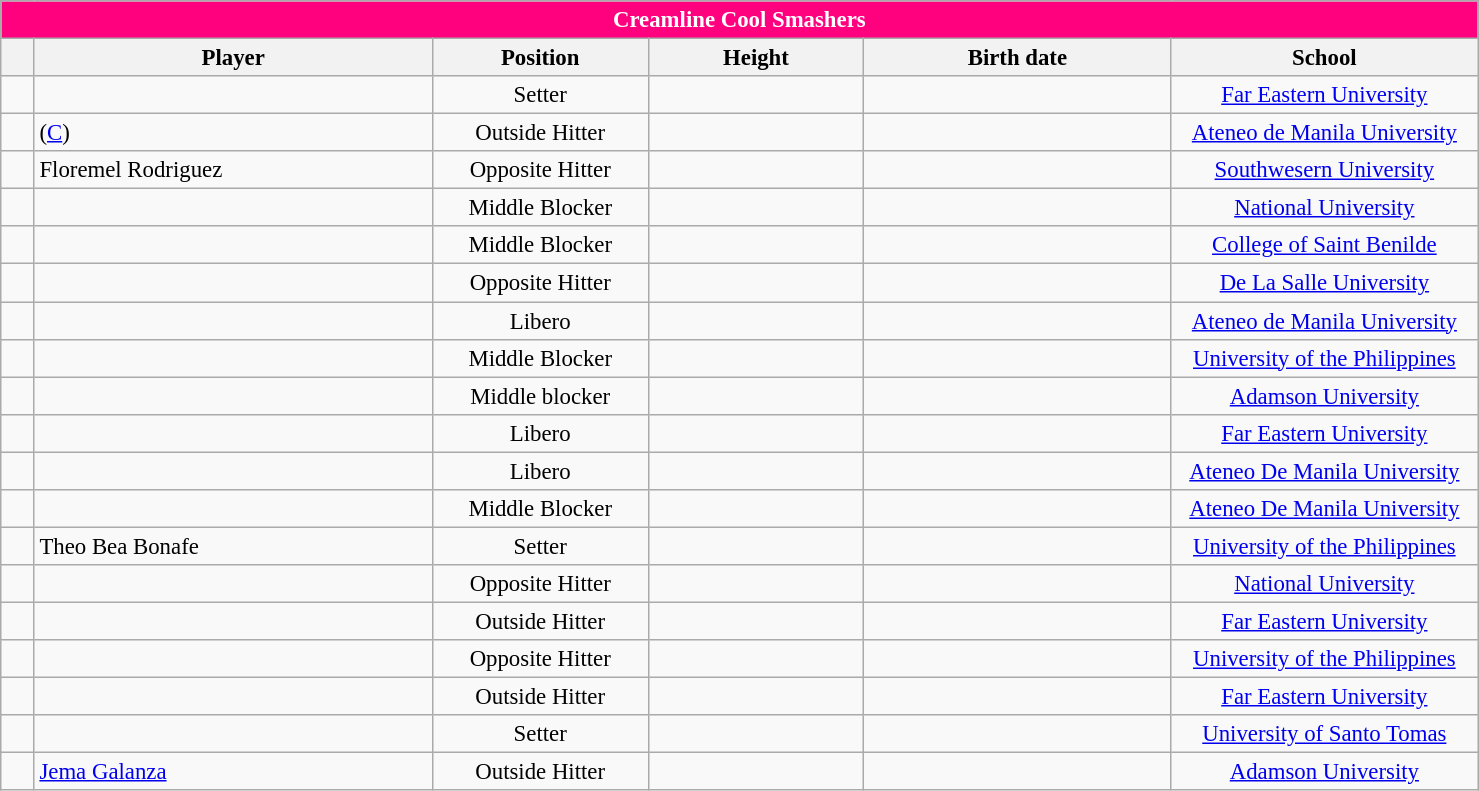<table class="wikitable sortable" style="font-size:95%; text-align:left;">
<tr>
<th colspan="7" style= "background:#FF007F; color:white; text-align: center"><strong>Creamline Cool Smashers</strong></th>
</tr>
<tr style="background:#FFFFFF;">
<th style= "align=center; width:1em;"></th>
<th style= "align=center;width:17em;">Player</th>
<th style= "align=center; width:9em;">Position</th>
<th style= "align=center; width:9em;">Height</th>
<th style= "align=center; width:13em;">Birth date</th>
<th style= "align=center; width:13em;">School</th>
</tr>
<tr align=center>
<td></td>
<td align=left> </td>
<td>Setter</td>
<td></td>
<td align=right></td>
<td><a href='#'>Far Eastern University</a></td>
</tr>
<tr align=center>
<td></td>
<td align=left>  (<a href='#'>C</a>)</td>
<td>Outside Hitter</td>
<td></td>
<td align=right></td>
<td><a href='#'>Ateneo de Manila University</a></td>
</tr>
<tr align=center>
<td></td>
<td align=left> Floremel Rodriguez</td>
<td>Opposite Hitter</td>
<td></td>
<td align=right></td>
<td><a href='#'>Southwesern University</a></td>
</tr>
<tr align=center>
<td></td>
<td align=left> </td>
<td>Middle Blocker</td>
<td></td>
<td align=right></td>
<td><a href='#'>National University</a></td>
</tr>
<tr align=center>
<td></td>
<td align=left> </td>
<td>Middle Blocker</td>
<td></td>
<td align="right"></td>
<td><a href='#'>College of Saint Benilde</a></td>
</tr>
<tr align=center>
<td></td>
<td align=left> </td>
<td>Opposite Hitter</td>
<td></td>
<td align="right"></td>
<td><a href='#'>De La Salle University</a></td>
</tr>
<tr align=center>
<td></td>
<td align=left> </td>
<td>Libero</td>
<td></td>
<td align="right"></td>
<td><a href='#'>Ateneo de Manila University</a></td>
</tr>
<tr align=center>
<td></td>
<td align=left> </td>
<td>Middle Blocker</td>
<td></td>
<td align="right"></td>
<td><a href='#'>University of the Philippines</a></td>
</tr>
<tr align=center>
<td></td>
<td align=left> </td>
<td>Middle blocker</td>
<td></td>
<td align=right></td>
<td><a href='#'>Adamson University</a></td>
</tr>
<tr align=center>
<td></td>
<td align=left> </td>
<td>Libero</td>
<td></td>
<td align="right"></td>
<td><a href='#'>Far Eastern University</a></td>
</tr>
<tr align=center>
<td></td>
<td align=left> </td>
<td>Libero</td>
<td></td>
<td align="right"></td>
<td><a href='#'>Ateneo De Manila University</a></td>
</tr>
<tr align=center>
<td></td>
<td align=left> </td>
<td>Middle Blocker</td>
<td></td>
<td align="right"></td>
<td><a href='#'>Ateneo De Manila University</a></td>
</tr>
<tr align=center>
<td></td>
<td align=left> Theo Bea Bonafe</td>
<td>Setter</td>
<td></td>
<td></td>
<td><a href='#'>University of the Philippines</a></td>
</tr>
<tr align=center>
<td></td>
<td align=left> </td>
<td>Opposite Hitter</td>
<td></td>
<td align="right"></td>
<td><a href='#'>National University</a></td>
</tr>
<tr align=center>
<td></td>
<td align=left> </td>
<td>Outside Hitter</td>
<td></td>
<td align="right"></td>
<td><a href='#'>Far Eastern University</a></td>
</tr>
<tr align=center>
<td></td>
<td align=left> </td>
<td>Opposite Hitter</td>
<td></td>
<td align="right"></td>
<td><a href='#'>University of the Philippines</a></td>
</tr>
<tr align=center>
<td></td>
<td align=left> </td>
<td>Outside Hitter</td>
<td></td>
<td align="right"></td>
<td><a href='#'>Far Eastern University</a></td>
</tr>
<tr align=center>
<td></td>
<td align=left> </td>
<td>Setter</td>
<td></td>
<td align="right"></td>
<td><a href='#'>University of Santo Tomas</a></td>
</tr>
<tr align=center>
<td></td>
<td align=left> <a href='#'>Jema Galanza</a></td>
<td>Outside Hitter</td>
<td></td>
<td align=right></td>
<td><a href='#'>Adamson University</a></td>
</tr>
</table>
